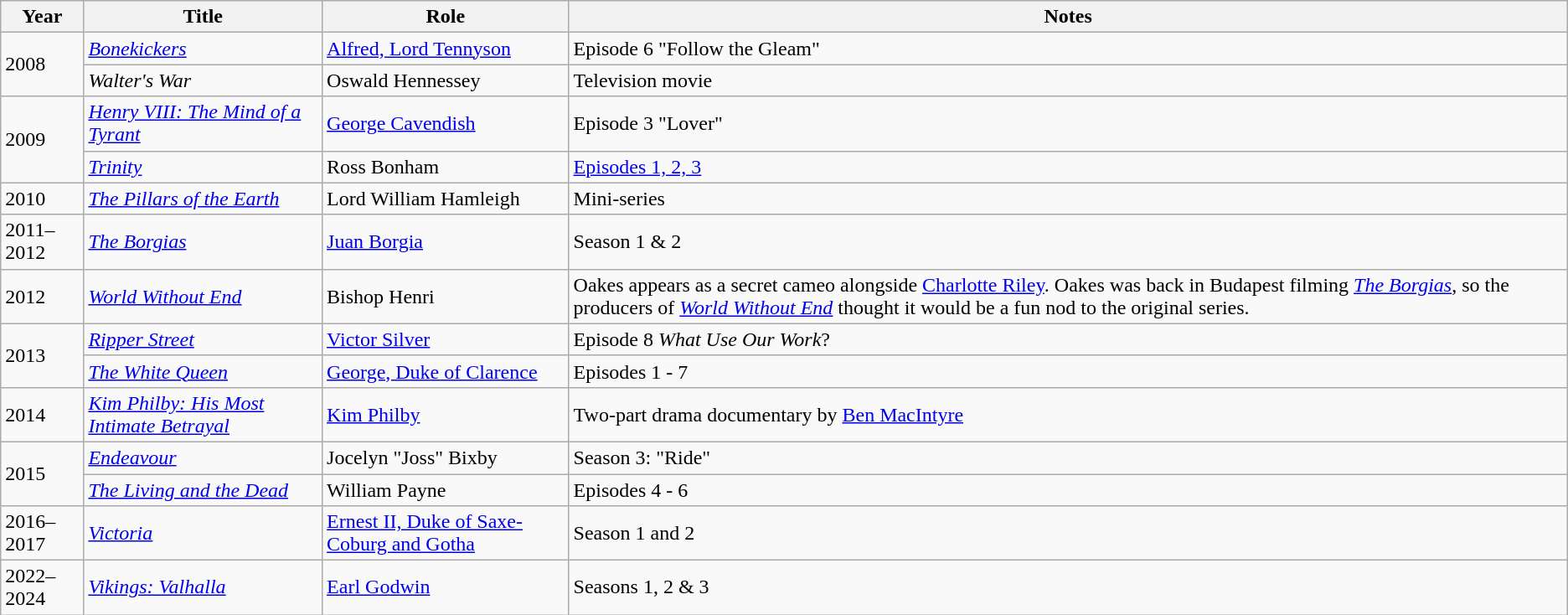<table class="wikitable">
<tr>
<th>Year</th>
<th>Title</th>
<th>Role</th>
<th>Notes</th>
</tr>
<tr>
<td rowspan=2>2008</td>
<td><em><a href='#'>Bonekickers</a></em></td>
<td><a href='#'>Alfred, Lord Tennyson</a></td>
<td>Episode 6 "Follow the Gleam"</td>
</tr>
<tr>
<td><em>Walter's War</em></td>
<td>Oswald Hennessey</td>
<td>Television movie</td>
</tr>
<tr>
<td rowspan=2>2009</td>
<td><em><a href='#'>Henry VIII: The Mind of a Tyrant</a></em></td>
<td><a href='#'>George Cavendish</a></td>
<td>Episode 3 "Lover"</td>
</tr>
<tr>
<td><em><a href='#'>Trinity</a></em></td>
<td>Ross Bonham</td>
<td><a href='#'>Episodes 1, 2, 3</a></td>
</tr>
<tr>
<td>2010</td>
<td><em><a href='#'>The Pillars of the Earth</a></em></td>
<td>Lord William Hamleigh</td>
<td>Mini-series</td>
</tr>
<tr>
<td>2011–2012</td>
<td><em><a href='#'>The Borgias</a></em></td>
<td><a href='#'>Juan Borgia</a></td>
<td>Season 1 & 2</td>
</tr>
<tr>
<td>2012</td>
<td><em><a href='#'>World Without End</a></em></td>
<td>Bishop Henri</td>
<td>Oakes appears as a secret cameo alongside <a href='#'>Charlotte Riley</a>. Oakes was back in Budapest filming <em><a href='#'>The Borgias</a></em>, so the producers of <em><a href='#'>World Without End</a></em> thought it would be a fun nod to the original series.</td>
</tr>
<tr>
<td rowspan=2>2013</td>
<td><em><a href='#'>Ripper Street</a></em></td>
<td><a href='#'>Victor Silver</a></td>
<td>Episode 8 <em>What Use Our Work</em>?</td>
</tr>
<tr>
<td><em><a href='#'>The White Queen</a></em></td>
<td><a href='#'>George, Duke of Clarence</a></td>
<td>Episodes 1 - 7</td>
</tr>
<tr>
<td>2014</td>
<td><em><a href='#'>Kim Philby: His Most Intimate Betrayal</a></em></td>
<td><a href='#'>Kim Philby</a></td>
<td>Two-part drama documentary by <a href='#'>Ben MacIntyre</a></td>
</tr>
<tr>
<td rowspan=2>2015</td>
<td><em><a href='#'>Endeavour</a></em></td>
<td>Jocelyn "Joss" Bixby</td>
<td>Season 3: "Ride"</td>
</tr>
<tr>
<td><em><a href='#'>The Living and the Dead</a></em></td>
<td>William Payne</td>
<td>Episodes 4 - 6</td>
</tr>
<tr>
<td rowspan=1>2016–2017</td>
<td><em><a href='#'>Victoria</a></em></td>
<td><a href='#'>Ernest II, Duke of Saxe-Coburg and Gotha</a></td>
<td>Season 1 and 2</td>
</tr>
<tr>
<td rowspan=1>2022–2024</td>
<td><em><a href='#'>Vikings: Valhalla</a></em></td>
<td><a href='#'>Earl Godwin</a></td>
<td>Seasons 1, 2 & 3</td>
</tr>
</table>
